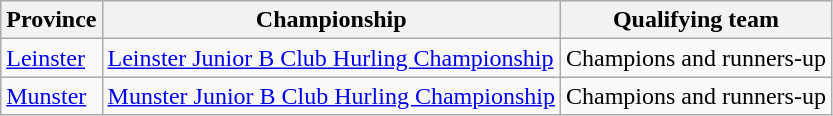<table class=wikitable>
<tr>
<th>Province</th>
<th>Championship</th>
<th>Qualifying team</th>
</tr>
<tr>
<td><a href='#'>Leinster</a></td>
<td><a href='#'>Leinster Junior B Club Hurling Championship</a></td>
<td>Champions and runners-up</td>
</tr>
<tr>
<td><a href='#'>Munster</a></td>
<td><a href='#'>Munster Junior B Club Hurling Championship</a></td>
<td>Champions and runners-up</td>
</tr>
</table>
